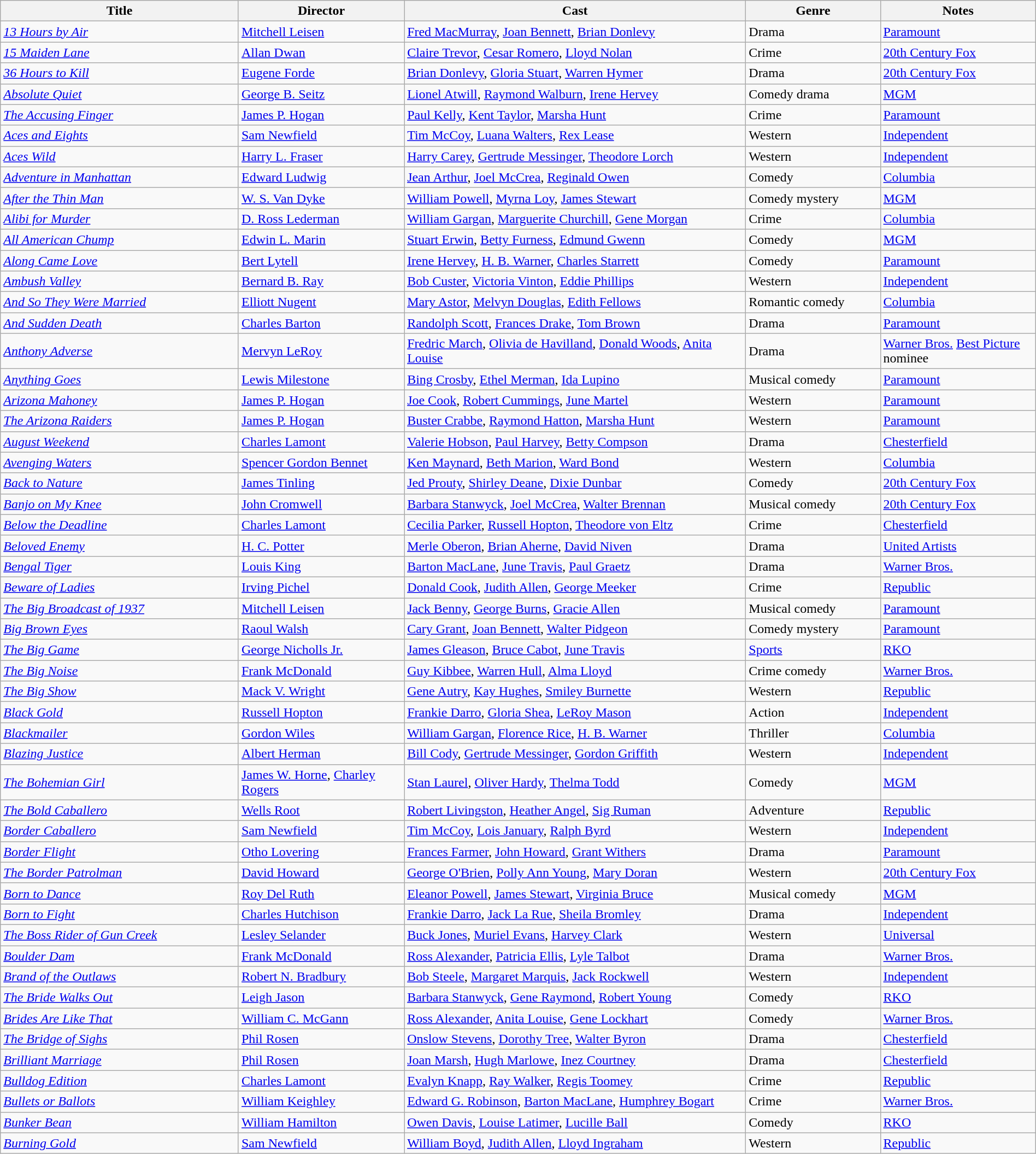<table class="wikitable" style="width:100%;">
<tr>
<th style="width:23%;">Title</th>
<th style="width:16%;">Director</th>
<th style="width:33%;">Cast</th>
<th style="width:13%;">Genre</th>
<th style="width:15%;">Notes</th>
</tr>
<tr>
<td><em><a href='#'>13 Hours by Air</a></em></td>
<td><a href='#'>Mitchell Leisen</a></td>
<td><a href='#'>Fred MacMurray</a>, <a href='#'>Joan Bennett</a>, <a href='#'>Brian Donlevy</a></td>
<td>Drama</td>
<td><a href='#'>Paramount</a></td>
</tr>
<tr>
<td><em><a href='#'>15 Maiden Lane</a></em></td>
<td><a href='#'>Allan Dwan</a></td>
<td><a href='#'>Claire Trevor</a>, <a href='#'>Cesar Romero</a>, <a href='#'>Lloyd Nolan</a></td>
<td>Crime</td>
<td><a href='#'>20th Century Fox</a></td>
</tr>
<tr>
<td><em><a href='#'>36 Hours to Kill</a></em></td>
<td><a href='#'>Eugene Forde</a></td>
<td><a href='#'>Brian Donlevy</a>, <a href='#'>Gloria Stuart</a>, <a href='#'>Warren Hymer</a></td>
<td>Drama</td>
<td><a href='#'>20th Century Fox</a></td>
</tr>
<tr>
<td><em><a href='#'>Absolute Quiet</a></em></td>
<td><a href='#'>George B. Seitz</a></td>
<td><a href='#'>Lionel Atwill</a>, <a href='#'>Raymond Walburn</a>, <a href='#'>Irene Hervey</a></td>
<td>Comedy drama</td>
<td><a href='#'>MGM</a></td>
</tr>
<tr>
<td><em><a href='#'>The Accusing Finger</a></em></td>
<td><a href='#'>James P. Hogan</a></td>
<td><a href='#'>Paul Kelly</a>, <a href='#'>Kent Taylor</a>, <a href='#'>Marsha Hunt</a></td>
<td>Crime</td>
<td><a href='#'>Paramount</a></td>
</tr>
<tr>
<td><em><a href='#'>Aces and Eights</a></em></td>
<td><a href='#'>Sam Newfield</a></td>
<td><a href='#'>Tim McCoy</a>, <a href='#'>Luana Walters</a>, <a href='#'>Rex Lease</a></td>
<td>Western</td>
<td><a href='#'>Independent</a></td>
</tr>
<tr>
<td><em><a href='#'>Aces Wild</a></em></td>
<td><a href='#'>Harry L. Fraser</a></td>
<td><a href='#'>Harry Carey</a>, <a href='#'>Gertrude Messinger</a>, <a href='#'>Theodore Lorch</a></td>
<td>Western</td>
<td><a href='#'>Independent</a></td>
</tr>
<tr>
<td><em><a href='#'>Adventure in Manhattan</a></em></td>
<td><a href='#'>Edward Ludwig</a></td>
<td><a href='#'>Jean Arthur</a>, <a href='#'>Joel McCrea</a>, <a href='#'>Reginald Owen</a></td>
<td>Comedy</td>
<td><a href='#'>Columbia</a></td>
</tr>
<tr>
<td><em><a href='#'>After the Thin Man</a></em></td>
<td><a href='#'>W. S. Van Dyke</a></td>
<td><a href='#'>William Powell</a>, <a href='#'>Myrna Loy</a>, <a href='#'>James Stewart</a></td>
<td>Comedy mystery</td>
<td><a href='#'>MGM</a></td>
</tr>
<tr>
<td><em><a href='#'>Alibi for Murder</a></em></td>
<td><a href='#'>D. Ross Lederman</a></td>
<td><a href='#'>William Gargan</a>, <a href='#'>Marguerite Churchill</a>, <a href='#'>Gene Morgan</a></td>
<td>Crime</td>
<td><a href='#'>Columbia</a></td>
</tr>
<tr>
<td><em><a href='#'>All American Chump</a></em></td>
<td><a href='#'>Edwin L. Marin</a></td>
<td><a href='#'>Stuart Erwin</a>, <a href='#'>Betty Furness</a>, <a href='#'>Edmund Gwenn</a></td>
<td>Comedy</td>
<td><a href='#'>MGM</a></td>
</tr>
<tr>
<td><em><a href='#'>Along Came Love</a></em></td>
<td><a href='#'>Bert Lytell</a></td>
<td><a href='#'>Irene Hervey</a>, <a href='#'>H. B. Warner</a>, <a href='#'>Charles Starrett</a></td>
<td>Comedy</td>
<td><a href='#'>Paramount</a></td>
</tr>
<tr>
<td><em><a href='#'>Ambush Valley</a></em></td>
<td><a href='#'>Bernard B. Ray</a></td>
<td><a href='#'>Bob Custer</a>, <a href='#'>Victoria Vinton</a>, <a href='#'>Eddie Phillips</a></td>
<td>Western</td>
<td><a href='#'>Independent</a></td>
</tr>
<tr>
<td><em><a href='#'>And So They Were Married</a></em></td>
<td><a href='#'>Elliott Nugent</a></td>
<td><a href='#'>Mary Astor</a>, <a href='#'>Melvyn Douglas</a>, <a href='#'>Edith Fellows</a></td>
<td>Romantic comedy</td>
<td><a href='#'>Columbia</a></td>
</tr>
<tr>
<td><em><a href='#'>And Sudden Death</a></em></td>
<td><a href='#'>Charles Barton</a></td>
<td><a href='#'>Randolph Scott</a>, <a href='#'>Frances Drake</a>, <a href='#'>Tom Brown</a></td>
<td>Drama</td>
<td><a href='#'>Paramount</a></td>
</tr>
<tr>
<td><em><a href='#'>Anthony Adverse</a></em></td>
<td><a href='#'>Mervyn LeRoy</a></td>
<td><a href='#'>Fredric March</a>, <a href='#'>Olivia de Havilland</a>, <a href='#'>Donald Woods</a>, <a href='#'>Anita Louise</a></td>
<td>Drama</td>
<td><a href='#'>Warner Bros.</a> <a href='#'>Best Picture</a> nominee</td>
</tr>
<tr>
<td><em><a href='#'>Anything Goes</a></em></td>
<td><a href='#'>Lewis Milestone</a></td>
<td><a href='#'>Bing Crosby</a>, <a href='#'>Ethel Merman</a>, <a href='#'>Ida Lupino</a></td>
<td>Musical comedy</td>
<td><a href='#'>Paramount</a></td>
</tr>
<tr>
<td><em><a href='#'>Arizona Mahoney</a></em></td>
<td><a href='#'>James P. Hogan</a></td>
<td><a href='#'>Joe Cook</a>, <a href='#'>Robert Cummings</a>, <a href='#'>June Martel</a></td>
<td>Western</td>
<td><a href='#'>Paramount</a></td>
</tr>
<tr>
<td><em><a href='#'>The Arizona Raiders</a></em></td>
<td><a href='#'>James P. Hogan</a></td>
<td><a href='#'>Buster Crabbe</a>, <a href='#'>Raymond Hatton</a>, <a href='#'>Marsha Hunt</a></td>
<td>Western</td>
<td><a href='#'>Paramount</a></td>
</tr>
<tr>
<td><em><a href='#'>August Weekend</a></em></td>
<td><a href='#'>Charles Lamont</a></td>
<td><a href='#'>Valerie Hobson</a>, <a href='#'>Paul Harvey</a>, <a href='#'>Betty Compson</a></td>
<td>Drama</td>
<td><a href='#'>Chesterfield</a></td>
</tr>
<tr>
<td><em><a href='#'>Avenging Waters</a></em></td>
<td><a href='#'>Spencer Gordon Bennet</a></td>
<td><a href='#'>Ken Maynard</a>, <a href='#'>Beth Marion</a>, <a href='#'>Ward Bond</a></td>
<td>Western</td>
<td><a href='#'>Columbia</a></td>
</tr>
<tr>
<td><em><a href='#'>Back to Nature</a></em></td>
<td><a href='#'>James Tinling</a></td>
<td><a href='#'>Jed Prouty</a>, <a href='#'>Shirley Deane</a>, <a href='#'>Dixie Dunbar</a></td>
<td>Comedy</td>
<td><a href='#'>20th Century Fox</a></td>
</tr>
<tr>
<td><em><a href='#'>Banjo on My Knee</a></em></td>
<td><a href='#'>John Cromwell</a></td>
<td><a href='#'>Barbara Stanwyck</a>, <a href='#'>Joel McCrea</a>, <a href='#'>Walter Brennan</a></td>
<td>Musical comedy</td>
<td><a href='#'>20th Century Fox</a></td>
</tr>
<tr>
<td><em><a href='#'>Below the Deadline</a></em></td>
<td><a href='#'>Charles Lamont</a></td>
<td><a href='#'>Cecilia Parker</a>, <a href='#'>Russell Hopton</a>, <a href='#'>Theodore von Eltz</a></td>
<td>Crime</td>
<td><a href='#'>Chesterfield</a></td>
</tr>
<tr>
<td><em><a href='#'>Beloved Enemy</a></em></td>
<td><a href='#'>H. C. Potter</a></td>
<td><a href='#'>Merle Oberon</a>, <a href='#'>Brian Aherne</a>, <a href='#'>David Niven</a></td>
<td>Drama</td>
<td><a href='#'>United Artists</a></td>
</tr>
<tr>
<td><em><a href='#'>Bengal Tiger</a></em></td>
<td><a href='#'>Louis King</a></td>
<td><a href='#'>Barton MacLane</a>, <a href='#'>June Travis</a>, <a href='#'>Paul Graetz</a></td>
<td>Drama</td>
<td><a href='#'>Warner Bros.</a></td>
</tr>
<tr>
<td><em><a href='#'>Beware of Ladies</a></em></td>
<td><a href='#'>Irving Pichel</a></td>
<td><a href='#'>Donald Cook</a>, <a href='#'>Judith Allen</a>, <a href='#'>George Meeker</a></td>
<td>Crime</td>
<td><a href='#'>Republic</a></td>
</tr>
<tr>
<td><em><a href='#'>The Big Broadcast of 1937</a></em></td>
<td><a href='#'>Mitchell Leisen</a></td>
<td><a href='#'>Jack Benny</a>, <a href='#'>George Burns</a>, <a href='#'>Gracie Allen</a></td>
<td>Musical comedy</td>
<td><a href='#'>Paramount</a></td>
</tr>
<tr>
<td><em><a href='#'>Big Brown Eyes</a></em></td>
<td><a href='#'>Raoul Walsh</a></td>
<td><a href='#'>Cary Grant</a>, <a href='#'>Joan Bennett</a>, <a href='#'>Walter Pidgeon</a></td>
<td>Comedy mystery</td>
<td><a href='#'>Paramount</a></td>
</tr>
<tr>
<td><em><a href='#'>The Big Game</a></em></td>
<td><a href='#'>George Nicholls Jr.</a></td>
<td><a href='#'>James Gleason</a>, <a href='#'>Bruce Cabot</a>, <a href='#'>June Travis</a></td>
<td><a href='#'>Sports</a></td>
<td><a href='#'>RKO</a></td>
</tr>
<tr>
<td><em><a href='#'>The Big Noise</a></em></td>
<td><a href='#'>Frank McDonald</a></td>
<td><a href='#'>Guy Kibbee</a>, <a href='#'>Warren Hull</a>, <a href='#'>Alma Lloyd</a></td>
<td>Crime comedy</td>
<td><a href='#'>Warner Bros.</a></td>
</tr>
<tr>
<td><em><a href='#'>The Big Show</a></em></td>
<td><a href='#'>Mack V. Wright</a></td>
<td><a href='#'>Gene Autry</a>, <a href='#'>Kay Hughes</a>, <a href='#'>Smiley Burnette</a></td>
<td>Western</td>
<td><a href='#'>Republic</a></td>
</tr>
<tr>
<td><em><a href='#'>Black Gold</a></em></td>
<td><a href='#'>Russell Hopton</a></td>
<td><a href='#'>Frankie Darro</a>, <a href='#'>Gloria Shea</a>, <a href='#'>LeRoy Mason</a></td>
<td>Action</td>
<td><a href='#'>Independent</a></td>
</tr>
<tr>
<td><em><a href='#'>Blackmailer</a></em></td>
<td><a href='#'>Gordon Wiles</a></td>
<td><a href='#'>William Gargan</a>, <a href='#'>Florence Rice</a>, <a href='#'>H. B. Warner</a></td>
<td>Thriller</td>
<td><a href='#'>Columbia</a></td>
</tr>
<tr>
<td><em><a href='#'>Blazing Justice</a></em></td>
<td><a href='#'>Albert Herman</a></td>
<td><a href='#'>Bill Cody</a>, <a href='#'>Gertrude Messinger</a>, <a href='#'>Gordon Griffith</a></td>
<td>Western</td>
<td><a href='#'>Independent</a></td>
</tr>
<tr>
<td><em><a href='#'>The Bohemian Girl</a></em></td>
<td><a href='#'>James W. Horne</a>, <a href='#'>Charley Rogers</a></td>
<td><a href='#'>Stan Laurel</a>, <a href='#'>Oliver Hardy</a>, <a href='#'>Thelma Todd</a></td>
<td>Comedy</td>
<td><a href='#'>MGM</a></td>
</tr>
<tr>
<td><em><a href='#'>The Bold Caballero</a></em></td>
<td><a href='#'>Wells Root</a></td>
<td><a href='#'>Robert Livingston</a>, <a href='#'>Heather Angel</a>, <a href='#'>Sig Ruman</a></td>
<td>Adventure</td>
<td><a href='#'>Republic</a></td>
</tr>
<tr>
<td><em><a href='#'>Border Caballero</a></em></td>
<td><a href='#'>Sam Newfield</a></td>
<td><a href='#'>Tim McCoy</a>, <a href='#'>Lois January</a>, <a href='#'>Ralph Byrd</a></td>
<td>Western</td>
<td><a href='#'>Independent</a></td>
</tr>
<tr>
<td><em><a href='#'>Border Flight</a></em></td>
<td><a href='#'>Otho Lovering</a></td>
<td><a href='#'>Frances Farmer</a>, <a href='#'>John Howard</a>, <a href='#'>Grant Withers</a></td>
<td>Drama</td>
<td><a href='#'>Paramount</a></td>
</tr>
<tr>
<td><em><a href='#'>The Border Patrolman</a></em></td>
<td><a href='#'>David Howard</a></td>
<td><a href='#'>George O'Brien</a>, <a href='#'>Polly Ann Young</a>, <a href='#'>Mary Doran</a></td>
<td>Western</td>
<td><a href='#'>20th Century Fox</a></td>
</tr>
<tr>
<td><em><a href='#'>Born to Dance</a></em></td>
<td><a href='#'>Roy Del Ruth</a></td>
<td><a href='#'>Eleanor Powell</a>, <a href='#'>James Stewart</a>, <a href='#'>Virginia Bruce</a></td>
<td>Musical comedy</td>
<td><a href='#'>MGM</a></td>
</tr>
<tr>
<td><em><a href='#'>Born to Fight</a></em></td>
<td><a href='#'>Charles Hutchison</a></td>
<td><a href='#'>Frankie Darro</a>, <a href='#'>Jack La Rue</a>, <a href='#'>Sheila Bromley</a></td>
<td>Drama</td>
<td><a href='#'>Independent</a></td>
</tr>
<tr>
<td><em><a href='#'>The Boss Rider of Gun Creek</a></em></td>
<td><a href='#'>Lesley Selander</a></td>
<td><a href='#'>Buck Jones</a>, <a href='#'>Muriel Evans</a>, <a href='#'>Harvey Clark</a></td>
<td>Western</td>
<td><a href='#'>Universal</a></td>
</tr>
<tr>
<td><em><a href='#'>Boulder Dam</a></em></td>
<td><a href='#'>Frank McDonald</a></td>
<td><a href='#'>Ross Alexander</a>, <a href='#'>Patricia Ellis</a>, <a href='#'>Lyle Talbot</a></td>
<td>Drama</td>
<td><a href='#'>Warner Bros.</a></td>
</tr>
<tr>
<td><em><a href='#'>Brand of the Outlaws</a></em></td>
<td><a href='#'>Robert N. Bradbury</a></td>
<td><a href='#'>Bob Steele</a>, <a href='#'>Margaret Marquis</a>, <a href='#'>Jack Rockwell</a></td>
<td>Western</td>
<td><a href='#'>Independent</a></td>
</tr>
<tr>
<td><em><a href='#'>The Bride Walks Out</a></em></td>
<td><a href='#'>Leigh Jason</a></td>
<td><a href='#'>Barbara Stanwyck</a>, <a href='#'>Gene Raymond</a>, <a href='#'>Robert Young</a></td>
<td>Comedy</td>
<td><a href='#'>RKO</a></td>
</tr>
<tr>
<td><em><a href='#'>Brides Are Like That</a></em></td>
<td><a href='#'>William C. McGann</a></td>
<td><a href='#'>Ross Alexander</a>, <a href='#'>Anita Louise</a>, <a href='#'>Gene Lockhart</a></td>
<td>Comedy</td>
<td><a href='#'>Warner Bros.</a></td>
</tr>
<tr>
<td><em><a href='#'>The Bridge of Sighs</a></em></td>
<td><a href='#'>Phil Rosen</a></td>
<td><a href='#'>Onslow Stevens</a>, <a href='#'>Dorothy Tree</a>, <a href='#'>Walter Byron</a></td>
<td>Drama</td>
<td><a href='#'>Chesterfield</a></td>
</tr>
<tr>
<td><em><a href='#'>Brilliant Marriage</a></em></td>
<td><a href='#'>Phil Rosen</a></td>
<td><a href='#'>Joan Marsh</a>, <a href='#'>Hugh Marlowe</a>, <a href='#'>Inez Courtney</a></td>
<td>Drama</td>
<td><a href='#'>Chesterfield</a></td>
</tr>
<tr>
<td><em><a href='#'>Bulldog Edition</a></em></td>
<td><a href='#'>Charles Lamont</a></td>
<td><a href='#'>Evalyn Knapp</a>, <a href='#'>Ray Walker</a>, <a href='#'>Regis Toomey</a></td>
<td>Crime</td>
<td><a href='#'>Republic</a></td>
</tr>
<tr>
<td><em><a href='#'>Bullets or Ballots</a></em></td>
<td><a href='#'>William Keighley</a></td>
<td><a href='#'>Edward G. Robinson</a>, <a href='#'>Barton MacLane</a>, <a href='#'>Humphrey Bogart</a></td>
<td>Crime</td>
<td><a href='#'>Warner Bros.</a></td>
</tr>
<tr>
<td><em><a href='#'>Bunker Bean</a></em></td>
<td><a href='#'>William Hamilton</a></td>
<td><a href='#'>Owen Davis</a>, <a href='#'>Louise Latimer</a>, <a href='#'>Lucille Ball</a></td>
<td>Comedy</td>
<td><a href='#'>RKO</a></td>
</tr>
<tr>
<td><em><a href='#'>Burning Gold</a></em></td>
<td><a href='#'>Sam Newfield</a></td>
<td><a href='#'>William Boyd</a>, <a href='#'>Judith Allen</a>, <a href='#'>Lloyd Ingraham</a></td>
<td>Western</td>
<td><a href='#'>Republic</a></td>
</tr>
</table>
